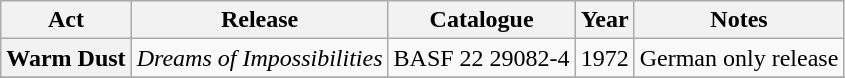<table class="wikitable plainrowheaders sortable">
<tr>
<th scope="col" class="unsortable">Act</th>
<th scope="col">Release</th>
<th scope="col">Catalogue</th>
<th scope="col">Year</th>
<th scope="col" class="unsortable">Notes</th>
</tr>
<tr>
<th scope="row">Warm Dust</th>
<td><em>Dreams of Impossibilities</em></td>
<td>BASF  22 29082-4</td>
<td>1972</td>
<td>German only release</td>
</tr>
<tr>
</tr>
</table>
